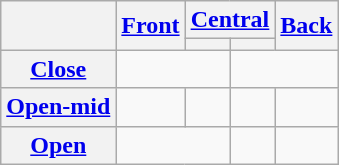<table class="wikitable" style="text-align: center;">
<tr>
<th rowspan="2"></th>
<th rowspan="2"><a href='#'>Front</a></th>
<th colspan="2"><a href='#'>Central</a></th>
<th rowspan="2"><a href='#'>Back</a></th>
</tr>
<tr>
<th></th>
<th></th>
</tr>
<tr>
<th><a href='#'>Close</a></th>
<td colspan="2"></td>
<td colspan="2"></td>
</tr>
<tr>
<th><a href='#'>Open-mid</a></th>
<td></td>
<td></td>
<td></td>
<td></td>
</tr>
<tr>
<th><a href='#'>Open</a></th>
<td colspan="2"></td>
<td></td>
<td></td>
</tr>
</table>
